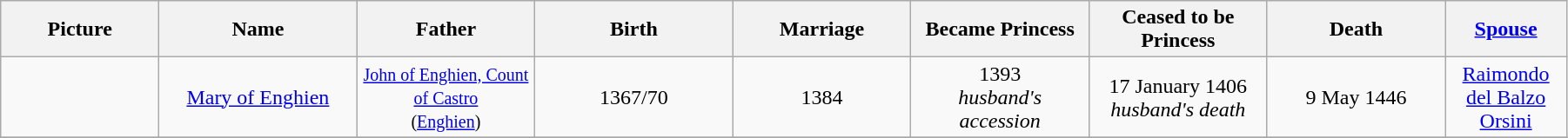<table width=95% class="wikitable">
<tr>
<th width = "8%">Picture</th>
<th width = "10%">Name</th>
<th width = "9%">Father</th>
<th width = "10%">Birth</th>
<th width = "9%">Marriage</th>
<th width = "9%">Became Princess</th>
<th width = "9%">Ceased to be Princess</th>
<th width = "9%">Death</th>
<th width = "6%"><a href='#'>Spouse</a></th>
</tr>
<tr>
<td align="center"></td>
<td align="center"><a href='#'>Mary of Enghien</a></td>
<td align="center"><small><a href='#'>John of Enghien, Count of Castro</a><br>(<a href='#'>Enghien</a>)</small></td>
<td align="center">1367/70</td>
<td align="center">1384</td>
<td align="center">1393<br><em>husband's accession</em></td>
<td align="center">17 January 1406<br><em>husband's death</em></td>
<td align="center">9 May 1446</td>
<td align="center"><a href='#'>Raimondo del Balzo Orsini</a></td>
</tr>
<tr>
</tr>
</table>
